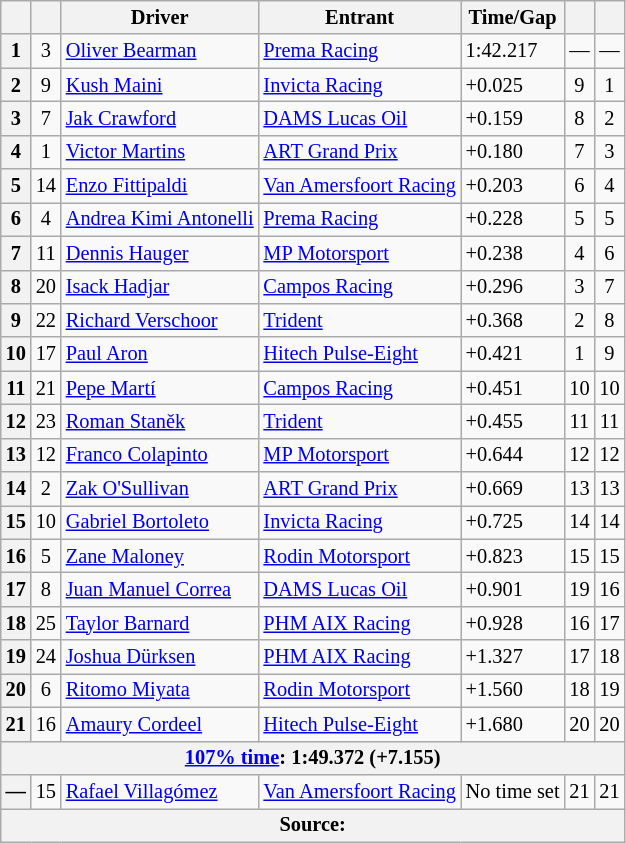<table class="wikitable" style="font-size:85%">
<tr>
<th scope="col"></th>
<th scope="col"></th>
<th scope="col">Driver</th>
<th scope="col">Entrant</th>
<th scope="col">Time/Gap</th>
<th scope="col"></th>
<th scope="col"></th>
</tr>
<tr>
<th>1</th>
<td align="center">3</td>
<td nowrap=""> <a href='#'>Oliver Bearman</a></td>
<td><a href='#'>Prema Racing</a></td>
<td>1:42.217</td>
<td align="center">—</td>
<td align="center">—</td>
</tr>
<tr>
<th>2</th>
<td align="center">9</td>
<td> <a href='#'>Kush Maini</a></td>
<td><a href='#'>Invicta Racing</a></td>
<td>+0.025</td>
<td align="center">9</td>
<td align="center">1</td>
</tr>
<tr>
<th>3</th>
<td align="center">7</td>
<td> <a href='#'>Jak Crawford</a></td>
<td><a href='#'>DAMS Lucas Oil</a></td>
<td>+0.159</td>
<td align="center">8</td>
<td align="center">2</td>
</tr>
<tr>
<th>4</th>
<td align="center">1</td>
<td> <a href='#'>Victor Martins</a></td>
<td><a href='#'>ART Grand Prix</a></td>
<td>+0.180</td>
<td align="center">7</td>
<td align="center">3</td>
</tr>
<tr>
<th>5</th>
<td align="center">14</td>
<td> <a href='#'>Enzo Fittipaldi</a></td>
<td nowrap=""><a href='#'>Van Amersfoort Racing</a></td>
<td>+0.203</td>
<td align="center">6</td>
<td align="center">4</td>
</tr>
<tr>
<th>6</th>
<td align="center">4</td>
<td nowrap=""> <a href='#'>Andrea Kimi Antonelli</a></td>
<td><a href='#'>Prema Racing</a></td>
<td>+0.228</td>
<td align="center">5</td>
<td align="center">5</td>
</tr>
<tr>
<th>7</th>
<td align="center">11</td>
<td> <a href='#'>Dennis Hauger</a></td>
<td><a href='#'>MP Motorsport</a></td>
<td>+0.238</td>
<td align="center">4</td>
<td align="center">6</td>
</tr>
<tr>
<th>8</th>
<td align="center">20</td>
<td> <a href='#'>Isack Hadjar</a></td>
<td><a href='#'>Campos Racing</a></td>
<td>+0.296</td>
<td align="center">3</td>
<td align="center">7</td>
</tr>
<tr>
<th>9</th>
<td align="center">22</td>
<td> <a href='#'>Richard Verschoor</a></td>
<td><a href='#'>Trident</a></td>
<td>+0.368</td>
<td align="center">2</td>
<td align="center">8</td>
</tr>
<tr>
<th>10</th>
<td align="center">17</td>
<td> <a href='#'>Paul Aron</a></td>
<td><a href='#'>Hitech Pulse-Eight</a></td>
<td>+0.421</td>
<td align="center">1</td>
<td align="center">9</td>
</tr>
<tr>
<th>11</th>
<td align="center">21</td>
<td> <a href='#'>Pepe Martí</a></td>
<td><a href='#'>Campos Racing</a></td>
<td>+0.451</td>
<td align="center">10</td>
<td align="center">10</td>
</tr>
<tr>
<th>12</th>
<td align="center">23</td>
<td> <a href='#'>Roman Staněk</a></td>
<td><a href='#'>Trident</a></td>
<td>+0.455</td>
<td align="center">11</td>
<td align="center">11</td>
</tr>
<tr>
<th>13</th>
<td align="center">12</td>
<td> <a href='#'>Franco Colapinto</a></td>
<td><a href='#'>MP Motorsport</a></td>
<td>+0.644</td>
<td align="center">12</td>
<td align="center">12</td>
</tr>
<tr>
<th>14</th>
<td align="center">2</td>
<td> <a href='#'>Zak O'Sullivan</a></td>
<td><a href='#'>ART Grand Prix</a></td>
<td>+0.669</td>
<td align="center">13</td>
<td align="center">13</td>
</tr>
<tr>
<th>15</th>
<td align="center">10</td>
<td> <a href='#'>Gabriel Bortoleto</a></td>
<td><a href='#'>Invicta Racing</a></td>
<td>+0.725</td>
<td align="center">14</td>
<td align="center">14</td>
</tr>
<tr>
<th>16</th>
<td align="center">5</td>
<td> <a href='#'>Zane Maloney</a></td>
<td><a href='#'>Rodin Motorsport</a></td>
<td>+0.823</td>
<td align="center">15</td>
<td align="center">15</td>
</tr>
<tr>
<th>17</th>
<td align="center">8</td>
<td> <a href='#'>Juan Manuel Correa</a></td>
<td><a href='#'>DAMS Lucas Oil</a></td>
<td>+0.901</td>
<td align="center">19</td>
<td align="center">16</td>
</tr>
<tr>
<th>18</th>
<td align="center">25</td>
<td> <a href='#'>Taylor Barnard</a></td>
<td><a href='#'>PHM AIX Racing</a></td>
<td>+0.928</td>
<td align="center">16</td>
<td align="center">17</td>
</tr>
<tr>
<th>19</th>
<td align="center">24</td>
<td> <a href='#'>Joshua Dürksen</a></td>
<td><a href='#'>PHM AIX Racing</a></td>
<td>+1.327</td>
<td align="center">17</td>
<td align="center">18</td>
</tr>
<tr>
<th>20</th>
<td align="center">6</td>
<td> <a href='#'>Ritomo Miyata</a></td>
<td><a href='#'>Rodin Motorsport</a></td>
<td>+1.560</td>
<td align="center">18</td>
<td align="center">19</td>
</tr>
<tr>
<th>21</th>
<td align="center">16</td>
<td> <a href='#'>Amaury Cordeel</a></td>
<td><a href='#'>Hitech Pulse-Eight</a></td>
<td>+1.680</td>
<td align="center">20</td>
<td align="center">20</td>
</tr>
<tr>
<th colspan="7"><a href='#'>107% time</a>: 1:49.372 (+7.155)</th>
</tr>
<tr>
<th><strong>—</strong></th>
<td align="center">15</td>
<td> <a href='#'>Rafael Villagómez</a></td>
<td><a href='#'>Van Amersfoort Racing</a></td>
<td>No time set</td>
<td align="center">21</td>
<td align="center">21</td>
</tr>
<tr>
<th colspan="7">Source:</th>
</tr>
</table>
